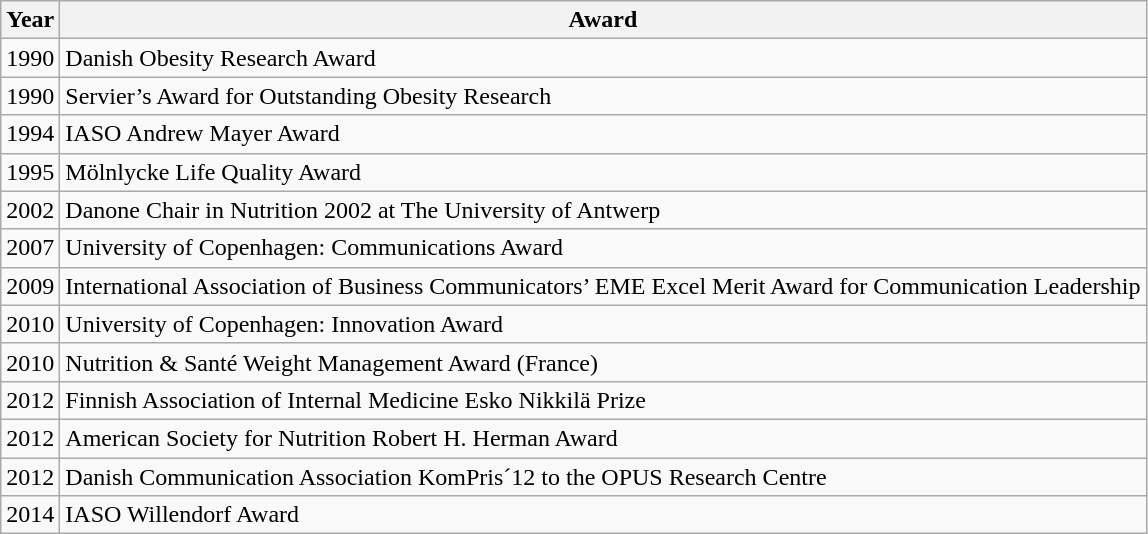<table class="wikitable sortable">
<tr>
<th>Year</th>
<th>Award</th>
</tr>
<tr>
<td>1990</td>
<td>Danish Obesity Research Award</td>
</tr>
<tr>
<td>1990</td>
<td>Servier’s Award for Outstanding Obesity Research</td>
</tr>
<tr>
<td>1994</td>
<td>IASO Andrew Mayer Award</td>
</tr>
<tr>
<td>1995</td>
<td>Mölnlycke Life Quality Award</td>
</tr>
<tr>
<td>2002</td>
<td>Danone Chair in Nutrition 2002 at The University of Antwerp</td>
</tr>
<tr>
<td>2007</td>
<td>University of Copenhagen: Communications Award</td>
</tr>
<tr>
<td>2009</td>
<td>International Association of Business Communicators’ EME Excel Merit Award for Communication Leadership</td>
</tr>
<tr>
<td>2010</td>
<td>University of Copenhagen: Innovation Award</td>
</tr>
<tr>
<td>2010</td>
<td>Nutrition & Santé Weight Management Award (France)</td>
</tr>
<tr>
<td>2012</td>
<td>Finnish Association of Internal Medicine Esko Nikkilä Prize</td>
</tr>
<tr>
<td>2012</td>
<td>American Society for Nutrition Robert H. Herman Award</td>
</tr>
<tr>
<td>2012</td>
<td>Danish Communication Association KomPris´12 to the OPUS Research Centre</td>
</tr>
<tr>
<td>2014</td>
<td>IASO Willendorf Award</td>
</tr>
</table>
